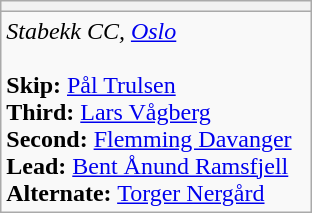<table class="wikitable">
<tr>
<th bgcolor="#efefef" width="200"></th>
</tr>
<tr>
<td><em>Stabekk CC, <a href='#'>Oslo</a></em><br><br><strong>Skip:</strong> <a href='#'>Pål Trulsen</a> <br>
<strong>Third:</strong> <a href='#'>Lars Vågberg</a> <br>
<strong>Second:</strong> <a href='#'>Flemming Davanger</a> <br>
<strong>Lead:</strong> <a href='#'>Bent Ånund Ramsfjell</a> <br>
<strong>Alternate:</strong> <a href='#'>Torger Nergård</a></td>
</tr>
</table>
